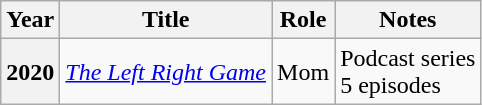<table class="wikitable plainrowheaders sortable">
<tr>
<th scope="col">Year</th>
<th scope="col">Title</th>
<th scope="col">Role</th>
<th scope="col" class="unsortable">Notes</th>
</tr>
<tr>
<th scope="row">2020</th>
<td><em><a href='#'>The Left Right Game</a></em></td>
<td>Mom</td>
<td>Podcast series<br>5 episodes</td>
</tr>
</table>
